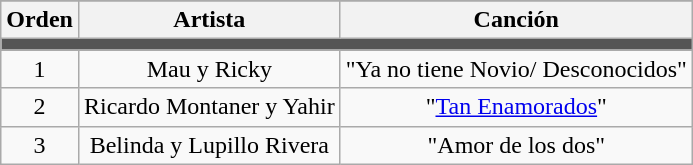<table class="wikitable" style="text-align:center;">
<tr>
</tr>
<tr>
<th>Orden</th>
<th>Artista</th>
<th>Canción</th>
</tr>
<tr>
<td colspan="3" style="background:#555;"></td>
</tr>
<tr>
<td>1</td>
<td>Mau y Ricky</td>
<td>"Ya no tiene Novio/ Desconocidos"</td>
</tr>
<tr>
<td>2</td>
<td>Ricardo Montaner y Yahir</td>
<td>"<a href='#'>Tan Enamorados</a>"</td>
</tr>
<tr>
<td>3</td>
<td>Belinda y Lupillo Rivera</td>
<td>"Amor de los dos"</td>
</tr>
</table>
